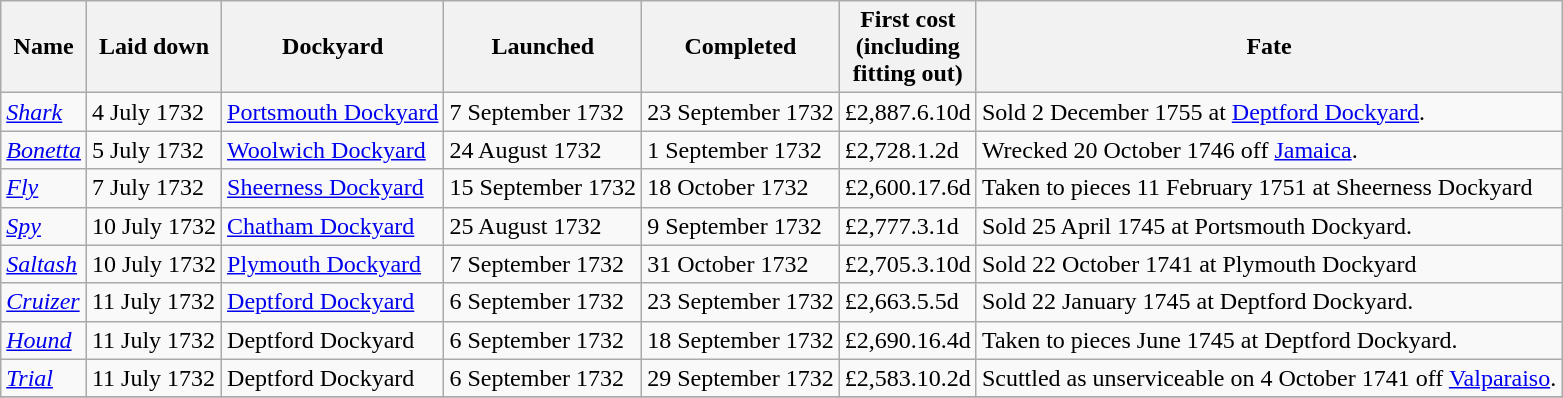<table class="wikitable" style="text-align:left">
<tr>
<th>Name</th>
<th>Laid down</th>
<th>Dockyard</th>
<th>Launched</th>
<th>Completed</th>
<th>First cost<br>(including<br>fitting out)</th>
<th>Fate</th>
</tr>
<tr>
<td><a href='#'><em>Shark</em></a></td>
<td>4 July 1732</td>
<td><a href='#'>Portsmouth Dockyard</a></td>
<td>7 September 1732</td>
<td>23 September 1732</td>
<td>£2,887.6.10d</td>
<td>Sold 2 December 1755 at <a href='#'>Deptford Dockyard</a>.</td>
</tr>
<tr>
<td><a href='#'><em>Bonetta</em></a></td>
<td>5 July 1732</td>
<td><a href='#'>Woolwich Dockyard</a></td>
<td>24 August 1732</td>
<td>1 September 1732</td>
<td>£2,728.1.2d</td>
<td>Wrecked 20 October 1746 off <a href='#'>Jamaica</a>.</td>
</tr>
<tr>
<td><a href='#'><em>Fly</em></a></td>
<td>7 July 1732</td>
<td><a href='#'>Sheerness Dockyard</a></td>
<td>15 September 1732</td>
<td>18 October 1732</td>
<td>£2,600.17.6d</td>
<td>Taken to pieces 11 February 1751 at Sheerness Dockyard</td>
</tr>
<tr>
<td><a href='#'><em>Spy</em></a></td>
<td>10 July 1732</td>
<td><a href='#'>Chatham Dockyard</a></td>
<td>25 August 1732</td>
<td>9 September 1732</td>
<td>£2,777.3.1d</td>
<td>Sold 25 April 1745 at Portsmouth Dockyard.</td>
</tr>
<tr>
<td><a href='#'><em>Saltash</em></a></td>
<td>10 July 1732</td>
<td><a href='#'>Plymouth Dockyard</a></td>
<td>7 September 1732</td>
<td>31 October 1732</td>
<td>£2,705.3.10d</td>
<td>Sold 22 October 1741 at Plymouth Dockyard</td>
</tr>
<tr>
<td><a href='#'><em>Cruizer</em></a></td>
<td>11 July 1732</td>
<td><a href='#'>Deptford Dockyard</a></td>
<td>6 September 1732</td>
<td>23 September 1732</td>
<td>£2,663.5.5<small></small>d</td>
<td>Sold 22 January 1745 at Deptford Dockyard.</td>
</tr>
<tr>
<td><a href='#'><em>Hound</em></a></td>
<td>11 July 1732</td>
<td>Deptford Dockyard</td>
<td>6 September 1732</td>
<td>18 September 1732</td>
<td>£2,690.16.4d</td>
<td>Taken to pieces June 1745 at Deptford Dockyard.</td>
</tr>
<tr>
<td><a href='#'><em>Trial</em></a></td>
<td>11 July 1732</td>
<td>Deptford Dockyard</td>
<td>6 September 1732</td>
<td>29 September 1732</td>
<td>£2,583.10.2<small></small>d</td>
<td>Scuttled as unserviceable on 4 October 1741 off <a href='#'>Valparaiso</a>.</td>
</tr>
<tr>
</tr>
</table>
